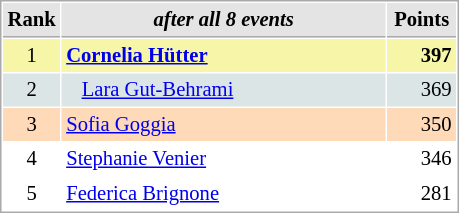<table cellspacing="1" cellpadding="3" style="border:1px solid #AAAAAA;font-size:86%">
<tr style="background-color: #E4E4E4;">
<th style="border-bottom:1px solid #AAAAAA; width: 10px;">Rank</th>
<th style="border-bottom:1px solid #AAAAAA; width: 210px;"><em>after all 8 events</em></th>
<th style="border-bottom:1px solid #AAAAAA; width: 40px;">Points</th>
</tr>
<tr style="background:#f7f6a8;">
<td align=center>1</td>
<td> <strong><a href='#'>Cornelia Hütter</a></strong> </td>
<td align=right><strong>397</strong></td>
</tr>
<tr style="background:#dce5e5;">
<td align=center>2</td>
<td>   <a href='#'>Lara Gut-Behrami</a></td>
<td align=right>369</td>
</tr>
<tr style="background:#ffdab9;">
<td align=center>3</td>
<td> <a href='#'>Sofia Goggia</a></td>
<td align=right>350</td>
</tr>
<tr>
<td align=center>4</td>
<td> <a href='#'>Stephanie Venier</a></td>
<td align=right>346</td>
</tr>
<tr>
<td align=center>5</td>
<td> <a href='#'>Federica Brignone</a></td>
<td align=right>281</td>
</tr>
</table>
